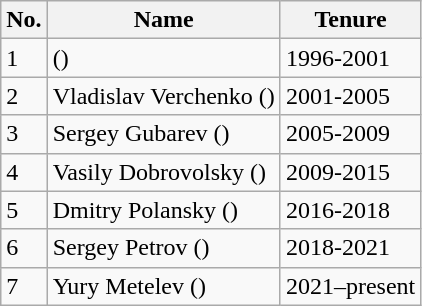<table class="wikitable sortable" style="font-size: 100%" align=center>
<tr>
<th>No.</th>
<th>Name</th>
<th>Tenure</th>
</tr>
<tr>
<td>1</td>
<td> ()</td>
<td>1996-2001</td>
</tr>
<tr>
<td>2</td>
<td>Vladislav Verchenko ()</td>
<td>2001-2005</td>
</tr>
<tr>
<td>3</td>
<td>Sergey Gubarev ()</td>
<td>2005-2009</td>
</tr>
<tr>
<td>4</td>
<td>Vasily Dobrovolsky ()</td>
<td>2009-2015</td>
</tr>
<tr>
<td>5</td>
<td>Dmitry Polansky ()</td>
<td>2016-2018</td>
</tr>
<tr>
<td>6</td>
<td>Sergey Petrov ()</td>
<td>2018-2021</td>
</tr>
<tr>
<td>7</td>
<td>Yury Metelev ()</td>
<td>2021–present</td>
</tr>
</table>
